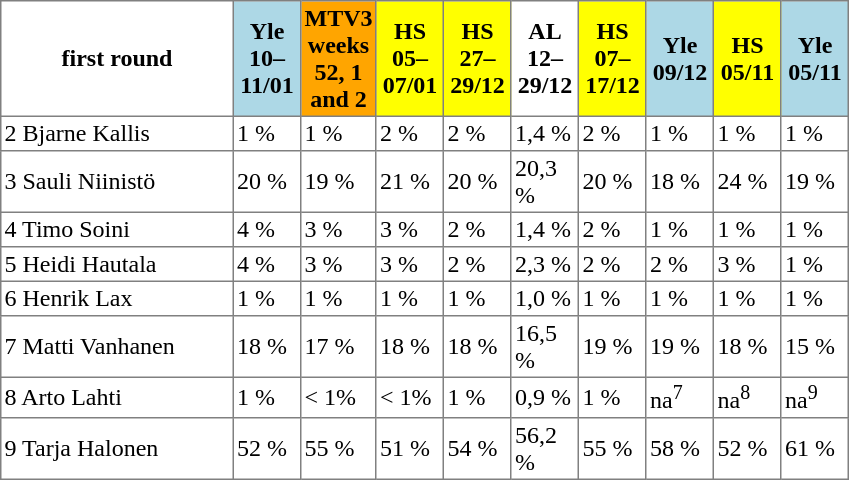<table border="1" cellpadding="2"  class="toccolours" style="margin: 0 0 1em 1em; border-collapse: collapse; clear: right">
<tr>
<th width="150">first round</th>
<th width="40" bgcolor="lightblue">Yle 10–11/01 </th>
<th width="40" bgcolor="orange">MTV3 weeks 52, 1 and 2 </th>
<th width="40" bgcolor="yellow">HS 05–07/01 </th>
<th width="40" bgcolor="yellow">HS 27–29/12 </th>
<th width="40" bgcolor="white">AL 12–29/12 </th>
<th width="40" bgcolor="yellow">HS 07–17/12 </th>
<th width="40" bgcolor="lightblue">Yle 09/12 </th>
<th width="40" bgcolor="yellow">HS 05/11 </th>
<th width="40" bgcolor="lightblue">Yle 05/11 </th>
</tr>
<tr>
<td>2 Bjarne Kallis</td>
<td>1 %</td>
<td>1 %</td>
<td>2 %</td>
<td>2 %</td>
<td>1,4 %</td>
<td>2 %</td>
<td>1 %</td>
<td>1 %</td>
<td>1 %</td>
</tr>
<tr>
<td>3 Sauli Niinistö</td>
<td>20 %</td>
<td>19 %</td>
<td>21 %</td>
<td>20 %</td>
<td>20,3 %</td>
<td>20 %</td>
<td>18 %</td>
<td>24 %</td>
<td>19 %</td>
</tr>
<tr>
<td>4 Timo Soini</td>
<td>4 %</td>
<td>3 %</td>
<td>3 %</td>
<td>2 %</td>
<td>1,4 %</td>
<td>2 %</td>
<td>1 %</td>
<td>1 %</td>
<td>1 %</td>
</tr>
<tr>
<td>5 Heidi Hautala</td>
<td>4 %</td>
<td>3 %</td>
<td>3 %</td>
<td>2 %</td>
<td>2,3 %</td>
<td>2 %</td>
<td>2 %</td>
<td>3 %</td>
<td>1 %</td>
</tr>
<tr>
<td>6 Henrik Lax</td>
<td>1 %</td>
<td>1 %</td>
<td>1 %</td>
<td>1 %</td>
<td>1,0 %</td>
<td>1 %</td>
<td>1 %</td>
<td>1 %</td>
<td>1 %</td>
</tr>
<tr>
<td>7 Matti Vanhanen</td>
<td>18 %</td>
<td>17 %</td>
<td>18 %</td>
<td>18 %</td>
<td>16,5 %</td>
<td>19 %</td>
<td>19 %</td>
<td>18 %</td>
<td>15 %</td>
</tr>
<tr>
<td>8 Arto Lahti</td>
<td>1 %</td>
<td>< 1%</td>
<td>< 1%</td>
<td>1 %</td>
<td>0,9 %</td>
<td>1 %</td>
<td>na<sup>7</sup></td>
<td>na<sup>8</sup></td>
<td>na<sup>9</sup></td>
</tr>
<tr>
<td>9 Tarja Halonen</td>
<td>52 %</td>
<td>55 %</td>
<td>51 %</td>
<td>54 %</td>
<td>56,2 %</td>
<td>55 %</td>
<td>58 %</td>
<td>52 %</td>
<td>61 %</td>
</tr>
</table>
